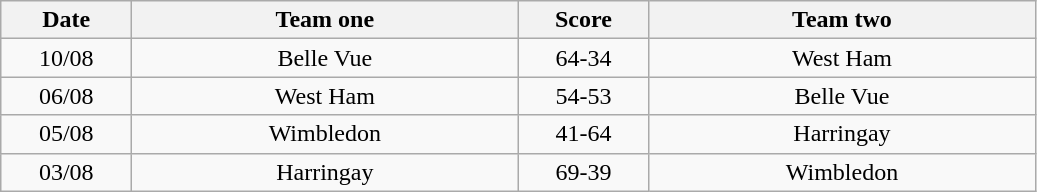<table class="wikitable" style="text-align: center">
<tr>
<th width=80>Date</th>
<th width=250>Team one</th>
<th width=80>Score</th>
<th width=250>Team two</th>
</tr>
<tr>
<td>10/08</td>
<td>Belle Vue</td>
<td>64-34</td>
<td>West Ham</td>
</tr>
<tr>
<td>06/08</td>
<td>West Ham</td>
<td>54-53</td>
<td>Belle Vue</td>
</tr>
<tr>
<td>05/08</td>
<td>Wimbledon</td>
<td>41-64</td>
<td>Harringay</td>
</tr>
<tr>
<td>03/08</td>
<td>Harringay</td>
<td>69-39</td>
<td>Wimbledon</td>
</tr>
</table>
